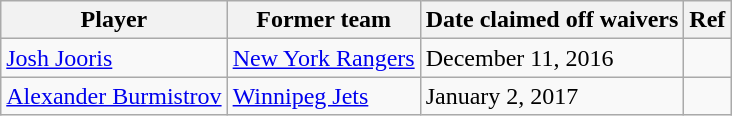<table class="wikitable">
<tr>
<th>Player</th>
<th>Former team</th>
<th>Date claimed off waivers</th>
<th>Ref</th>
</tr>
<tr>
<td><a href='#'>Josh Jooris</a></td>
<td><a href='#'>New York Rangers</a></td>
<td>December 11, 2016</td>
<td></td>
</tr>
<tr>
<td><a href='#'>Alexander Burmistrov</a></td>
<td><a href='#'>Winnipeg Jets</a></td>
<td>January 2, 2017</td>
<td></td>
</tr>
</table>
